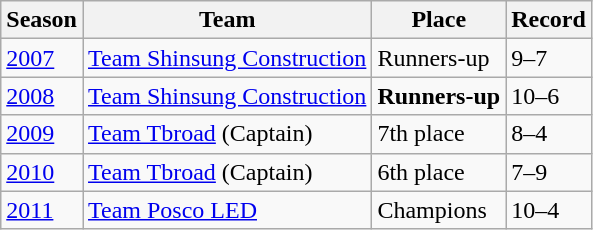<table class = "wikitable">
<tr>
<th>Season</th>
<th>Team</th>
<th>Place</th>
<th>Record</th>
</tr>
<tr>
<td><a href='#'>2007</a></td>
<td><a href='#'>Team Shinsung Construction</a></td>
<td>Runners-up</td>
<td>9–7</td>
</tr>
<tr>
<td><a href='#'>2008</a></td>
<td><a href='#'>Team Shinsung Construction</a></td>
<td><strong>Runners-up</strong></td>
<td>10–6</td>
</tr>
<tr>
<td><a href='#'>2009</a></td>
<td><a href='#'>Team Tbroad</a> (Captain)</td>
<td>7th place</td>
<td>8–4</td>
</tr>
<tr>
<td><a href='#'>2010</a></td>
<td><a href='#'>Team Tbroad</a> (Captain)</td>
<td>6th place</td>
<td>7–9</td>
</tr>
<tr>
<td><a href='#'>2011</a></td>
<td><a href='#'>Team Posco LED</a></td>
<td>Champions</td>
<td>10–4</td>
</tr>
</table>
